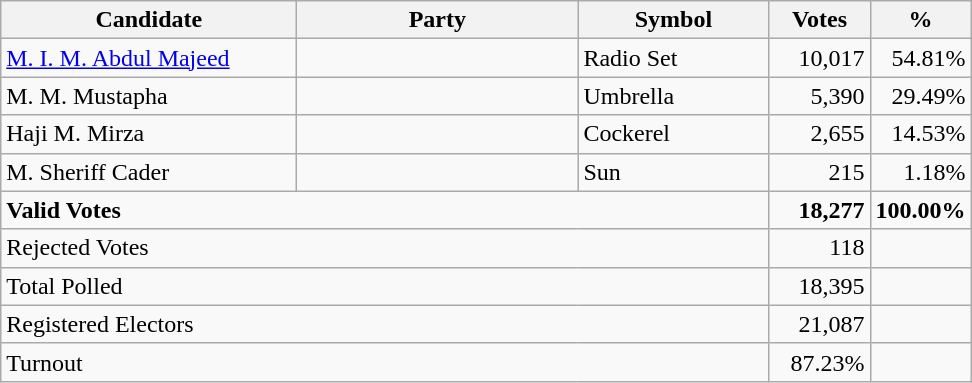<table class="wikitable" border="1" style="text-align:right;">
<tr>
<th align=left width="190">Candidate</th>
<th align=left width="180">Party</th>
<th align=left width="120">Symbol</th>
<th align=left width="60">Votes</th>
<th align=left width="60">%</th>
</tr>
<tr>
<td align=left><a href='#'>M. I. M. Abdul Majeed</a></td>
<td></td>
<td align=left>Radio Set</td>
<td>10,017</td>
<td>54.81%</td>
</tr>
<tr>
<td align=left>M. M. Mustapha</td>
<td></td>
<td align=left>Umbrella</td>
<td>5,390</td>
<td>29.49%</td>
</tr>
<tr>
<td align=left>Haji M. Mirza</td>
<td></td>
<td align=left>Cockerel</td>
<td>2,655</td>
<td>14.53%</td>
</tr>
<tr>
<td align=left>M. Sheriff Cader</td>
<td></td>
<td align=left>Sun</td>
<td>215</td>
<td>1.18%</td>
</tr>
<tr>
<td align=left colspan=3><strong>Valid Votes</strong></td>
<td><strong>18,277</strong></td>
<td><strong>100.00%</strong></td>
</tr>
<tr>
<td align=left colspan=3>Rejected Votes</td>
<td>118</td>
<td></td>
</tr>
<tr>
<td align=left colspan=3>Total Polled</td>
<td>18,395</td>
<td></td>
</tr>
<tr>
<td align=left colspan=3>Registered Electors</td>
<td>21,087</td>
<td></td>
</tr>
<tr>
<td align=left colspan=3>Turnout</td>
<td>87.23%</td>
</tr>
</table>
